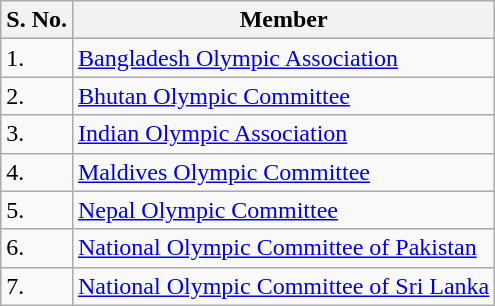<table class="wikitable">
<tr>
<th>S. No.</th>
<th>Member</th>
</tr>
<tr>
<td>1.</td>
<td> <a href='#'>Bangladesh Olympic Association</a></td>
</tr>
<tr>
<td>2.</td>
<td> <a href='#'>Bhutan Olympic Committee</a></td>
</tr>
<tr>
<td>3.</td>
<td> <a href='#'>Indian Olympic Association</a></td>
</tr>
<tr>
<td>4.</td>
<td> <a href='#'>Maldives Olympic Committee</a></td>
</tr>
<tr>
<td>5.</td>
<td> <a href='#'>Nepal Olympic Committee</a></td>
</tr>
<tr>
<td>6.</td>
<td> <a href='#'>National Olympic Committee of Pakistan</a></td>
</tr>
<tr>
<td>7.</td>
<td> <a href='#'>National Olympic Committee of Sri Lanka</a></td>
</tr>
</table>
